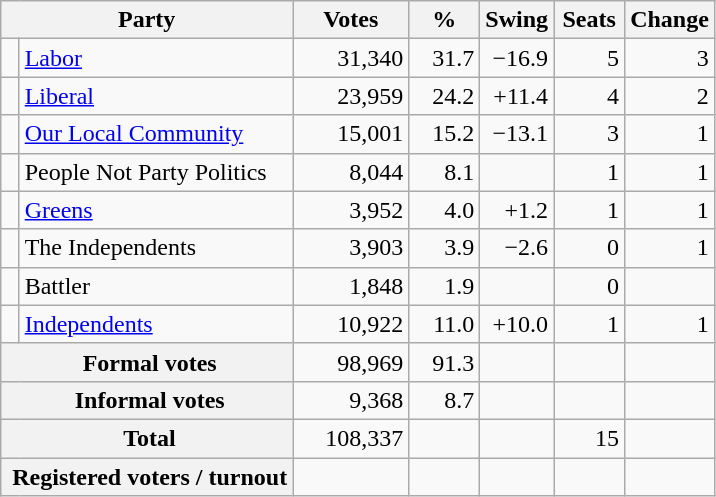<table class="wikitable" style="text-align:right; margin-bottom:0">
<tr>
<th style="width:10px" colspan=3>Party</th>
<th style="width:70px;">Votes</th>
<th style="width:40px;">%</th>
<th style="width:40px;">Swing</th>
<th style="width:40px;">Seats</th>
<th style="width:40px;">Change</th>
</tr>
<tr>
<td> </td>
<td style="text-align:left;" colspan="2"><a href='#'>Labor</a></td>
<td>31,340</td>
<td>31.7</td>
<td>−16.9</td>
<td>5</td>
<td> 3</td>
</tr>
<tr>
<td> </td>
<td style="text-align:left;" colspan="2"><a href='#'>Liberal</a></td>
<td>23,959</td>
<td>24.2</td>
<td>+11.4</td>
<td>4</td>
<td> 2</td>
</tr>
<tr>
<td> </td>
<td style="text-align:left;" colspan="2"><a href='#'>Our Local Community</a></td>
<td>15,001</td>
<td>15.2</td>
<td>−13.1</td>
<td>3</td>
<td> 1</td>
</tr>
<tr>
<td> </td>
<td style="text-align:left;" colspan="2">People Not Party Politics</td>
<td>8,044</td>
<td>8.1</td>
<td></td>
<td>1</td>
<td> 1</td>
</tr>
<tr>
<td> </td>
<td style="text-align:left;" colspan="2"><a href='#'>Greens</a></td>
<td>3,952</td>
<td>4.0</td>
<td>+1.2</td>
<td>1</td>
<td> 1</td>
</tr>
<tr>
<td> </td>
<td style="text-align:left;" colspan="2">The Independents</td>
<td>3,903</td>
<td>3.9</td>
<td>−2.6</td>
<td>0</td>
<td> 1</td>
</tr>
<tr>
<td> </td>
<td style="text-align:left;" colspan="2">Battler</td>
<td>1,848</td>
<td>1.9</td>
<td></td>
<td>0</td>
<td></td>
</tr>
<tr>
<td> </td>
<td style="text-align:left;" colspan="2"><a href='#'>Independents</a></td>
<td>10,922</td>
<td>11.0</td>
<td>+10.0</td>
<td>1</td>
<td> 1</td>
</tr>
<tr>
<th colspan="3" rowspan="1"> Formal votes</th>
<td>98,969</td>
<td>91.3</td>
<td></td>
<td></td>
<td></td>
</tr>
<tr>
<th colspan="3" rowspan="1"> Informal votes</th>
<td>9,368</td>
<td>8.7</td>
<td></td>
<td></td>
<td></td>
</tr>
<tr>
<th colspan="3" rowspan="1"> <strong>Total </strong></th>
<td>108,337</td>
<td></td>
<td></td>
<td>15</td>
<td></td>
</tr>
<tr>
<th colspan="3" rowspan="1"> Registered voters / turnout</th>
<td></td>
<td></td>
<td></td>
<td></td>
<td></td>
</tr>
</table>
